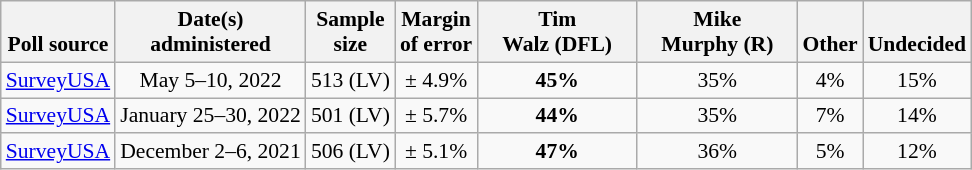<table class="wikitable" style="font-size:90%;text-align:center;">
<tr valign=bottom>
<th>Poll source</th>
<th>Date(s)<br>administered</th>
<th>Sample<br>size</th>
<th>Margin<br>of error</th>
<th style="width:100px;">Tim<br>Walz (DFL)</th>
<th style="width:100px;">Mike<br>Murphy (R)</th>
<th>Other</th>
<th>Undecided</th>
</tr>
<tr>
<td style="text-align:left;"><a href='#'>SurveyUSA</a></td>
<td>May 5–10, 2022</td>
<td>513 (LV)</td>
<td>± 4.9%</td>
<td><strong>45%</strong></td>
<td>35%</td>
<td>4%</td>
<td>15%</td>
</tr>
<tr>
<td style="text-align:left;"><a href='#'>SurveyUSA</a></td>
<td>January 25–30, 2022</td>
<td>501 (LV)</td>
<td>± 5.7%</td>
<td><strong>44%</strong></td>
<td>35%</td>
<td>7%</td>
<td>14%</td>
</tr>
<tr>
<td style="text-align:left;"><a href='#'>SurveyUSA</a></td>
<td>December 2–6, 2021</td>
<td>506 (LV)</td>
<td>± 5.1%</td>
<td><strong>47%</strong></td>
<td>36%</td>
<td>5%</td>
<td>12%</td>
</tr>
</table>
